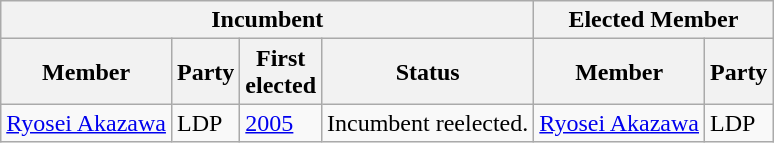<table class="wikitable sortable">
<tr>
<th colspan=4>Incumbent</th>
<th colspan=2>Elected Member</th>
</tr>
<tr>
<th>Member</th>
<th>Party</th>
<th>First<br>elected</th>
<th>Status</th>
<th>Member</th>
<th>Party</th>
</tr>
<tr>
<td><a href='#'>Ryosei Akazawa</a></td>
<td>LDP</td>
<td><a href='#'>2005</a></td>
<td>Incumbent reelected.</td>
<td><a href='#'>Ryosei Akazawa</a></td>
<td>LDP</td>
</tr>
</table>
